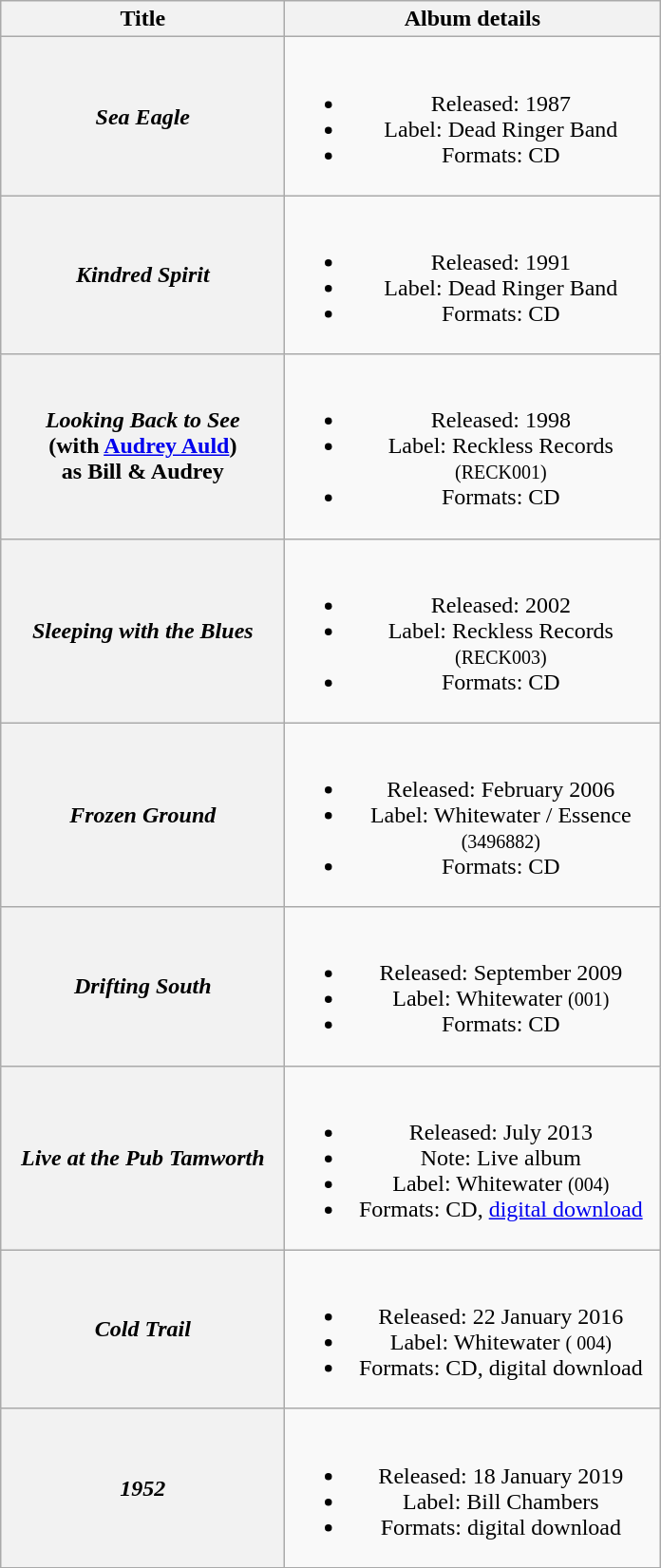<table class="wikitable plainrowheaders" style="text-align:center;">
<tr>
<th scope="col" rowspan="1" style="width:12em;">Title</th>
<th scope="col" rowspan="1" style="width:16em;">Album details</th>
</tr>
<tr>
<th scope="row"><em>Sea Eagle</em></th>
<td><br><ul><li>Released: 1987</li><li>Label: Dead Ringer Band</li><li>Formats: CD</li></ul></td>
</tr>
<tr>
<th scope="row"><em>Kindred Spirit</em></th>
<td><br><ul><li>Released: 1991</li><li>Label: Dead Ringer Band</li><li>Formats: CD</li></ul></td>
</tr>
<tr>
<th scope="row"><em>Looking Back to See</em> <br>(with <a href='#'>Audrey Auld</a>)<br> as <strong>Bill & Audrey</strong></th>
<td><br><ul><li>Released: 1998</li><li>Label: Reckless Records <small>(RECK001)</small></li><li>Formats: CD</li></ul></td>
</tr>
<tr>
<th scope="row"><em>Sleeping with the Blues</em></th>
<td><br><ul><li>Released: 2002</li><li>Label: Reckless Records <small>(RECK003)</small></li><li>Formats: CD</li></ul></td>
</tr>
<tr>
<th scope="row"><em>Frozen Ground</em></th>
<td><br><ul><li>Released: February 2006</li><li>Label: Whitewater / Essence <small>(3496882)</small></li><li>Formats: CD</li></ul></td>
</tr>
<tr>
<th scope="row"><em>Drifting South</em></th>
<td><br><ul><li>Released: September 2009</li><li>Label: Whitewater <small>(001)</small></li><li>Formats: CD</li></ul></td>
</tr>
<tr>
<th scope="row"><em>Live at the Pub Tamworth</em></th>
<td><br><ul><li>Released: July 2013</li><li>Note: Live album</li><li>Label: Whitewater <small>(004)</small></li><li>Formats: CD, <a href='#'>digital download</a></li></ul></td>
</tr>
<tr>
<th scope="row"><em>Cold Trail</em></th>
<td><br><ul><li>Released: 22 January 2016</li><li>Label: Whitewater <small>( 004)</small></li><li>Formats: CD, digital download</li></ul></td>
</tr>
<tr>
<th scope="row"><em>1952</em></th>
<td><br><ul><li>Released: 18 January 2019</li><li>Label: Bill Chambers</li><li>Formats: digital download</li></ul></td>
</tr>
</table>
